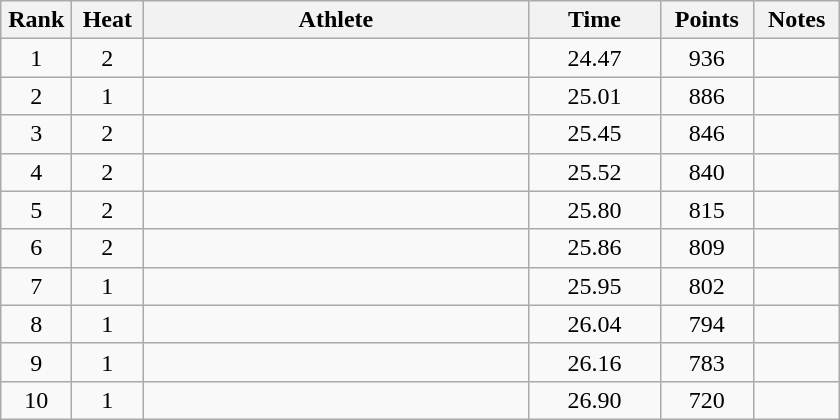<table class="wikitable" style="text-align:center">
<tr>
<th width=40>Rank</th>
<th width=40>Heat</th>
<th width=250>Athlete</th>
<th width=80>Time</th>
<th width=55>Points</th>
<th width=50>Notes</th>
</tr>
<tr>
<td>1</td>
<td>2</td>
<td align=left></td>
<td>24.47</td>
<td>936</td>
<td></td>
</tr>
<tr>
<td>2</td>
<td>1</td>
<td align=left></td>
<td>25.01</td>
<td>886</td>
<td></td>
</tr>
<tr>
<td>3</td>
<td>2</td>
<td align=left></td>
<td>25.45</td>
<td>846</td>
<td></td>
</tr>
<tr>
<td>4</td>
<td>2</td>
<td align=left></td>
<td>25.52</td>
<td>840</td>
<td></td>
</tr>
<tr>
<td>5</td>
<td>2</td>
<td align=left></td>
<td>25.80</td>
<td>815</td>
<td></td>
</tr>
<tr>
<td>6</td>
<td>2</td>
<td align=left></td>
<td>25.86</td>
<td>809</td>
<td></td>
</tr>
<tr>
<td>7</td>
<td>1</td>
<td align=left></td>
<td>25.95</td>
<td>802</td>
<td></td>
</tr>
<tr>
<td>8</td>
<td>1</td>
<td align=left></td>
<td>26.04</td>
<td>794</td>
<td></td>
</tr>
<tr>
<td>9</td>
<td>1</td>
<td align=left></td>
<td>26.16</td>
<td>783</td>
<td></td>
</tr>
<tr>
<td>10</td>
<td>1</td>
<td align=left></td>
<td>26.90</td>
<td>720</td>
<td></td>
</tr>
</table>
